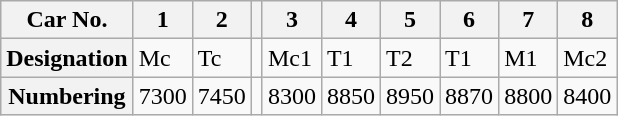<table class="wikitable">
<tr>
<th>Car No.</th>
<th>1</th>
<th>2</th>
<th></th>
<th>3</th>
<th>4</th>
<th>5</th>
<th>6</th>
<th>7</th>
<th>8</th>
</tr>
<tr>
<th>Designation</th>
<td>Mc</td>
<td>Tc</td>
<td></td>
<td>Mc1</td>
<td>T1</td>
<td>T2</td>
<td>T1</td>
<td>M1</td>
<td>Mc2</td>
</tr>
<tr>
<th>Numbering</th>
<td>7300</td>
<td>7450</td>
<td></td>
<td>8300</td>
<td>8850</td>
<td>8950</td>
<td>8870</td>
<td>8800</td>
<td>8400</td>
</tr>
</table>
